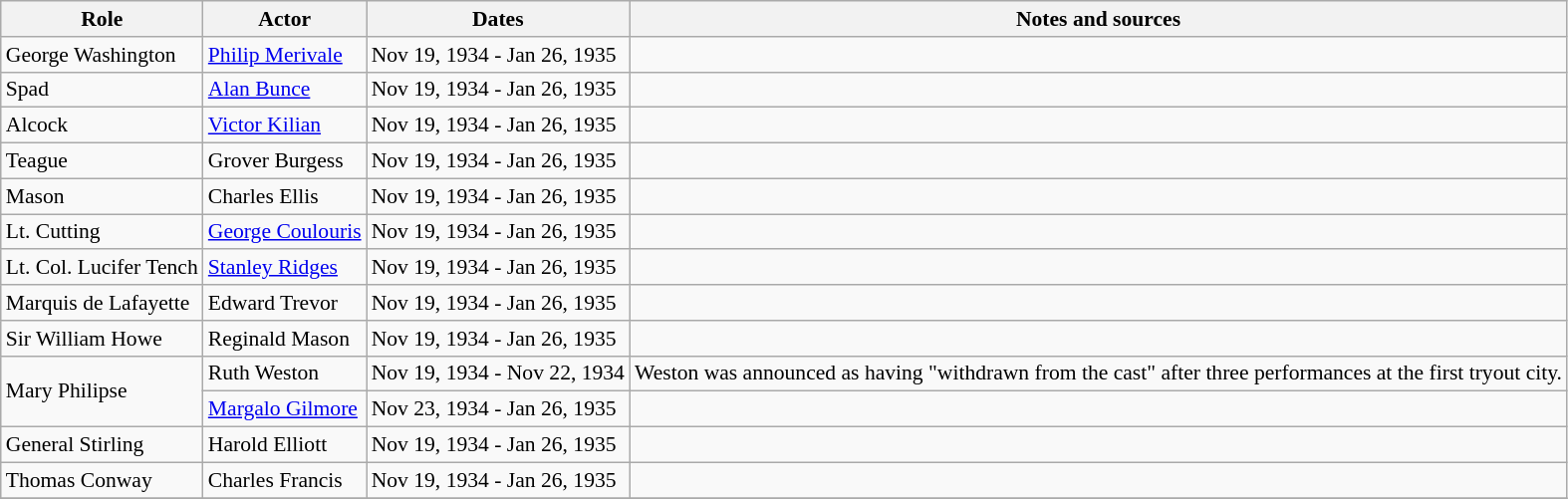<table class="wikitable sortable plainrowheaders" style="font-size: 90%">
<tr>
<th scope="col">Role</th>
<th scope="col">Actor</th>
<th scope="col">Dates</th>
<th scope="col">Notes and sources</th>
</tr>
<tr>
<td>George Washington</td>
<td><a href='#'>Philip Merivale</a></td>
<td>Nov 19, 1934 - Jan 26, 1935</td>
<td></td>
</tr>
<tr>
<td>Spad</td>
<td><a href='#'>Alan Bunce</a></td>
<td>Nov 19, 1934 - Jan 26, 1935</td>
<td></td>
</tr>
<tr>
<td>Alcock</td>
<td><a href='#'>Victor Kilian</a></td>
<td>Nov 19, 1934 - Jan 26, 1935</td>
<td></td>
</tr>
<tr>
<td>Teague</td>
<td>Grover Burgess</td>
<td>Nov 19, 1934 - Jan 26, 1935</td>
<td></td>
</tr>
<tr>
<td>Mason</td>
<td>Charles Ellis</td>
<td>Nov 19, 1934 - Jan 26, 1935</td>
<td></td>
</tr>
<tr>
<td>Lt. Cutting</td>
<td><a href='#'>George Coulouris</a></td>
<td>Nov 19, 1934 - Jan 26, 1935</td>
<td></td>
</tr>
<tr>
<td>Lt. Col. Lucifer Tench</td>
<td><a href='#'>Stanley Ridges</a></td>
<td>Nov 19, 1934 - Jan 26, 1935</td>
<td></td>
</tr>
<tr>
<td>Marquis de Lafayette</td>
<td>Edward Trevor</td>
<td>Nov 19, 1934 - Jan 26, 1935</td>
<td></td>
</tr>
<tr>
<td>Sir William Howe</td>
<td>Reginald Mason</td>
<td>Nov 19, 1934 - Jan 26, 1935</td>
<td></td>
</tr>
<tr>
<td rowspan=2>Mary Philipse</td>
<td>Ruth Weston</td>
<td>Nov 19, 1934 - Nov 22, 1934</td>
<td>Weston was announced as having "withdrawn from the cast" after three performances at the first tryout city.</td>
</tr>
<tr>
<td><a href='#'>Margalo Gilmore</a></td>
<td>Nov 23, 1934 - Jan 26, 1935</td>
<td></td>
</tr>
<tr>
<td>General Stirling</td>
<td>Harold Elliott</td>
<td>Nov 19, 1934 - Jan 26, 1935</td>
<td></td>
</tr>
<tr>
<td>Thomas Conway</td>
<td>Charles Francis</td>
<td>Nov 19, 1934 - Jan 26, 1935</td>
<td></td>
</tr>
<tr>
</tr>
</table>
